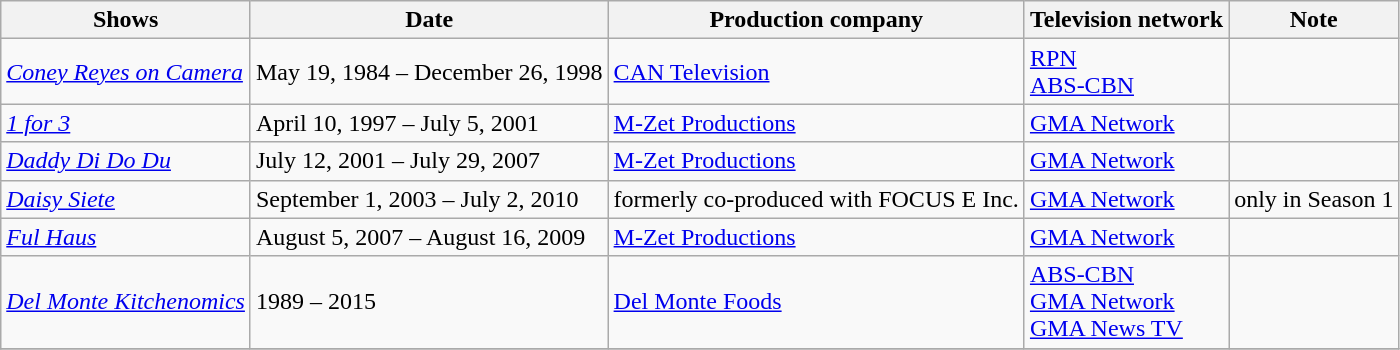<table class="wikitable">
<tr>
<th>Shows</th>
<th>Date</th>
<th>Production company</th>
<th>Television network</th>
<th>Note</th>
</tr>
<tr>
<td><em><a href='#'>Coney Reyes on Camera</a></em></td>
<td>May 19, 1984 – December 26, 1998</td>
<td><a href='#'>CAN Television</a></td>
<td><a href='#'>RPN</a><br><a href='#'>ABS-CBN</a></td>
<td></td>
</tr>
<tr>
<td><em><a href='#'>1 for 3</a></em></td>
<td>April 10, 1997 – July 5, 2001</td>
<td><a href='#'>M-Zet Productions</a></td>
<td><a href='#'>GMA Network</a></td>
<td></td>
</tr>
<tr>
<td><em><a href='#'>Daddy Di Do Du</a></em></td>
<td>July 12, 2001 – July 29, 2007</td>
<td><a href='#'>M-Zet Productions</a></td>
<td><a href='#'>GMA Network</a></td>
<td></td>
</tr>
<tr>
<td><em><a href='#'>Daisy Siete</a></em></td>
<td>September 1, 2003 – July 2, 2010</td>
<td>formerly co-produced with FOCUS E Inc.</td>
<td><a href='#'>GMA Network</a></td>
<td>only in Season 1</td>
</tr>
<tr>
<td><em><a href='#'>Ful Haus</a></em></td>
<td>August 5, 2007 – August 16, 2009</td>
<td><a href='#'>M-Zet Productions</a></td>
<td><a href='#'>GMA Network</a></td>
<td></td>
</tr>
<tr>
<td><em><a href='#'>Del Monte Kitchenomics</a></em></td>
<td>1989 – 2015</td>
<td><a href='#'>Del Monte Foods</a></td>
<td><a href='#'>ABS-CBN</a><br><a href='#'>GMA Network</a><br><a href='#'>GMA News TV</a></td>
<td></td>
</tr>
<tr>
</tr>
</table>
